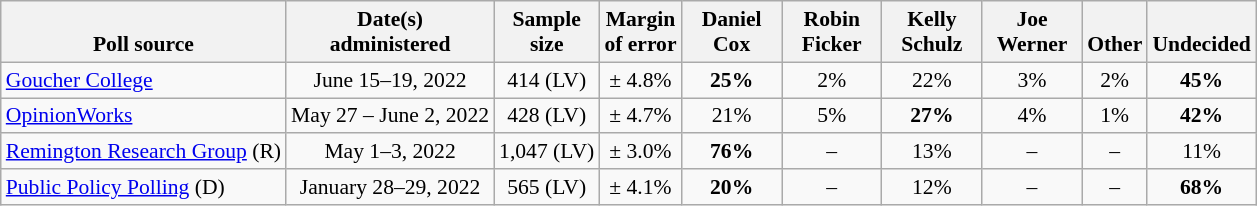<table class="wikitable" style="font-size:90%;text-align:center;">
<tr valign=bottom>
<th>Poll source</th>
<th>Date(s)<br>administered</th>
<th>Sample<br>size</th>
<th>Margin<br>of error</th>
<th style="width:60px;">Daniel<br>Cox</th>
<th style="width:60px;">Robin<br>Ficker</th>
<th style="width:60px;">Kelly<br>Schulz</th>
<th style="width:60px;">Joe<br>Werner</th>
<th>Other</th>
<th>Undecided</th>
</tr>
<tr>
<td style="text-align:left;"><a href='#'>Goucher College</a></td>
<td>June 15–19, 2022</td>
<td>414 (LV)</td>
<td>± 4.8%</td>
<td><strong>25%</strong></td>
<td>2%</td>
<td>22%</td>
<td>3%</td>
<td>2%</td>
<td><strong>45%</strong></td>
</tr>
<tr>
<td style="text-align:left;"><a href='#'>OpinionWorks</a></td>
<td>May 27 – June 2, 2022</td>
<td>428 (LV)</td>
<td>± 4.7%</td>
<td>21%</td>
<td>5%</td>
<td><strong>27%</strong></td>
<td>4%</td>
<td>1%</td>
<td><strong>42%</strong></td>
</tr>
<tr>
<td style="text-align:left;"><a href='#'>Remington Research Group</a> (R)</td>
<td>May 1–3, 2022</td>
<td>1,047 (LV)</td>
<td>± 3.0%</td>
<td><strong>76%</strong></td>
<td>–</td>
<td>13%</td>
<td>–</td>
<td>–</td>
<td>11%</td>
</tr>
<tr>
<td style="text-align:left;"><a href='#'>Public Policy Polling</a> (D)</td>
<td>January 28–29, 2022</td>
<td>565 (LV)</td>
<td>± 4.1%</td>
<td><strong>20%</strong></td>
<td>–</td>
<td>12%</td>
<td>–</td>
<td>–</td>
<td><strong>68%</strong></td>
</tr>
</table>
